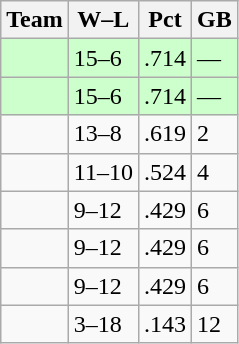<table class="wikitable">
<tr>
<th>Team</th>
<th>W–L</th>
<th>Pct</th>
<th>GB</th>
</tr>
<tr bgcolor=#ccffcc>
<td></td>
<td>15–6</td>
<td>.714</td>
<td>—</td>
</tr>
<tr bgcolor=#ccffcc>
<td></td>
<td>15–6</td>
<td>.714</td>
<td>—</td>
</tr>
<tr>
<td></td>
<td>13–8</td>
<td>.619</td>
<td>2</td>
</tr>
<tr>
<td></td>
<td>11–10</td>
<td>.524</td>
<td>4</td>
</tr>
<tr>
<td></td>
<td>9–12</td>
<td>.429</td>
<td>6</td>
</tr>
<tr>
<td></td>
<td>9–12</td>
<td>.429</td>
<td>6</td>
</tr>
<tr>
<td></td>
<td>9–12</td>
<td>.429</td>
<td>6</td>
</tr>
<tr>
<td></td>
<td>3–18</td>
<td>.143</td>
<td>12</td>
</tr>
</table>
